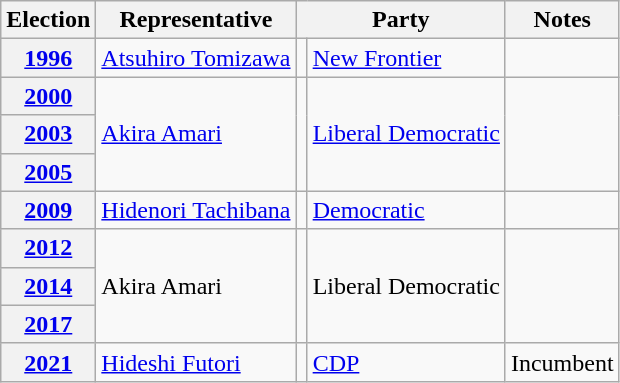<table class=wikitable>
<tr valign=bottom>
<th>Election</th>
<th>Representative</th>
<th colspan="2">Party</th>
<th>Notes</th>
</tr>
<tr>
<th><a href='#'>1996</a></th>
<td><a href='#'>Atsuhiro Tomizawa</a></td>
<td bgcolor=></td>
<td><a href='#'>New Frontier</a></td>
<td></td>
</tr>
<tr>
<th><a href='#'>2000</a></th>
<td rowspan="3"><a href='#'>Akira Amari</a></td>
<td rowspan="3" bgcolor=></td>
<td rowspan="3"><a href='#'>Liberal Democratic</a></td>
<td rowspan="3"></td>
</tr>
<tr>
<th><a href='#'>2003</a></th>
</tr>
<tr>
<th><a href='#'>2005</a></th>
</tr>
<tr>
<th><a href='#'>2009</a></th>
<td><a href='#'>Hidenori Tachibana</a></td>
<td bgcolor=></td>
<td><a href='#'>Democratic</a></td>
<td></td>
</tr>
<tr>
<th><a href='#'>2012</a></th>
<td rowspan="3">Akira Amari</td>
<td rowspan="3" bgcolor=></td>
<td rowspan="3">Liberal Democratic</td>
<td rowspan="3"></td>
</tr>
<tr>
<th><a href='#'>2014</a></th>
</tr>
<tr>
<th><a href='#'>2017</a></th>
</tr>
<tr>
<th><a href='#'>2021</a></th>
<td><a href='#'>Hideshi Futori</a></td>
<td bgcolor=></td>
<td><a href='#'>CDP</a></td>
<td>Incumbent</td>
</tr>
</table>
